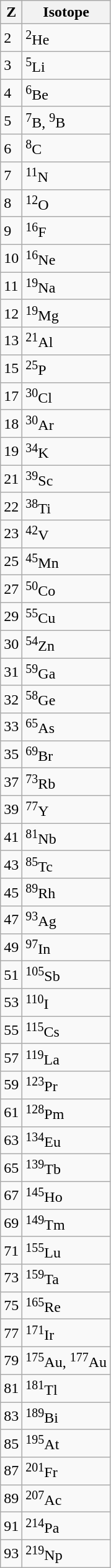<table class=wikitable>
<tr>
<th>Z</th>
<th>Isotope</th>
</tr>
<tr>
<td>2</td>
<td><sup>2</sup>He</td>
</tr>
<tr>
<td>3</td>
<td><sup>5</sup>Li</td>
</tr>
<tr>
<td>4</td>
<td><sup>6</sup>Be</td>
</tr>
<tr>
<td>5</td>
<td><sup>7</sup>B, <sup>9</sup>B</td>
</tr>
<tr>
<td>6</td>
<td><sup>8</sup>C</td>
</tr>
<tr>
<td>7</td>
<td><sup>11</sup>N</td>
</tr>
<tr>
<td>8</td>
<td><sup>12</sup>O</td>
</tr>
<tr>
<td>9</td>
<td><sup>16</sup>F</td>
</tr>
<tr>
<td>10</td>
<td><sup>16</sup>Ne</td>
</tr>
<tr>
<td>11</td>
<td><sup>19</sup>Na</td>
</tr>
<tr>
<td>12</td>
<td><sup>19</sup>Mg</td>
</tr>
<tr>
<td>13</td>
<td><sup>21</sup>Al</td>
</tr>
<tr>
<td>15</td>
<td><sup>25</sup>P</td>
</tr>
<tr>
<td>17</td>
<td><sup>30</sup>Cl</td>
</tr>
<tr>
<td>18</td>
<td><sup>30</sup>Ar</td>
</tr>
<tr>
<td>19</td>
<td><sup>34</sup>K</td>
</tr>
<tr>
<td>21</td>
<td><sup>39</sup>Sc</td>
</tr>
<tr>
<td>22</td>
<td><sup>38</sup>Ti</td>
</tr>
<tr>
<td>23</td>
<td><sup>42</sup>V</td>
</tr>
<tr>
<td>25</td>
<td><sup>45</sup>Mn</td>
</tr>
<tr>
<td>27</td>
<td><sup>50</sup>Co</td>
</tr>
<tr>
<td>29</td>
<td><sup>55</sup>Cu</td>
</tr>
<tr>
<td>30</td>
<td><sup>54</sup>Zn</td>
</tr>
<tr>
<td>31</td>
<td><sup>59</sup>Ga</td>
</tr>
<tr>
<td>32</td>
<td><sup>58</sup>Ge</td>
</tr>
<tr>
<td>33</td>
<td><sup>65</sup>As</td>
</tr>
<tr>
<td>35</td>
<td><sup>69</sup>Br</td>
</tr>
<tr>
<td>37</td>
<td><sup>73</sup>Rb</td>
</tr>
<tr>
<td>39</td>
<td><sup>77</sup>Y</td>
</tr>
<tr>
<td>41</td>
<td><sup>81</sup>Nb</td>
</tr>
<tr>
<td>43</td>
<td><sup>85</sup>Tc</td>
</tr>
<tr>
<td>45</td>
<td><sup>89</sup>Rh</td>
</tr>
<tr>
<td>47</td>
<td><sup>93</sup>Ag</td>
</tr>
<tr>
<td>49</td>
<td><sup>97</sup>In</td>
</tr>
<tr>
<td>51</td>
<td><sup>105</sup>Sb</td>
</tr>
<tr>
<td>53</td>
<td><sup>110</sup>I</td>
</tr>
<tr>
<td>55</td>
<td><sup>115</sup>Cs</td>
</tr>
<tr>
<td>57</td>
<td><sup>119</sup>La</td>
</tr>
<tr>
<td>59</td>
<td><sup>123</sup>Pr</td>
</tr>
<tr>
<td>61</td>
<td><sup>128</sup>Pm</td>
</tr>
<tr>
<td>63</td>
<td><sup>134</sup>Eu</td>
</tr>
<tr>
<td>65</td>
<td><sup>139</sup>Tb</td>
</tr>
<tr>
<td>67</td>
<td><sup>145</sup>Ho</td>
</tr>
<tr>
<td>69</td>
<td><sup>149</sup>Tm</td>
</tr>
<tr>
<td>71</td>
<td><sup>155</sup>Lu</td>
</tr>
<tr>
<td>73</td>
<td><sup>159</sup>Ta</td>
</tr>
<tr>
<td>75</td>
<td><sup>165</sup>Re</td>
</tr>
<tr>
<td>77</td>
<td><sup>171</sup>Ir</td>
</tr>
<tr>
<td>79</td>
<td><sup>175</sup>Au, <sup>177</sup>Au</td>
</tr>
<tr>
<td>81</td>
<td><sup>181</sup>Tl</td>
</tr>
<tr>
<td>83</td>
<td><sup>189</sup>Bi</td>
</tr>
<tr>
<td>85</td>
<td><sup>195</sup>At</td>
</tr>
<tr>
<td>87</td>
<td><sup>201</sup>Fr</td>
</tr>
<tr>
<td>89</td>
<td><sup>207</sup>Ac</td>
</tr>
<tr>
<td>91</td>
<td><sup>214</sup>Pa</td>
</tr>
<tr>
<td>93</td>
<td><sup>219</sup>Np</td>
</tr>
</table>
